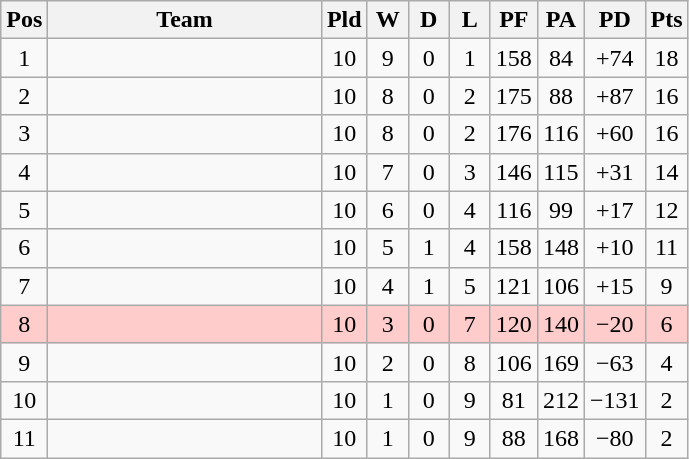<table class="wikitable" style="text-align:center">
<tr>
<th width=20 abbr="Position">Pos</th>
<th width=175>Team</th>
<th width=20 abbr="Played">Pld</th>
<th width=20 abbr="Won">W</th>
<th width=20 abbr="Drawn">D</th>
<th width=20 abbr="Lost">L</th>
<th width=20 abbr="Points for">PF</th>
<th width=20 abbr="Points against">PA</th>
<th width=25 abbr="Points difference">PD</th>
<th width=20 abbr="Points">Pts</th>
</tr>
<tr>
<td>1</td>
<td style="text-align:left"></td>
<td>10</td>
<td>9</td>
<td>0</td>
<td>1</td>
<td>158</td>
<td>84</td>
<td>+74</td>
<td>18</td>
</tr>
<tr>
<td>2</td>
<td style="text-align:left"></td>
<td>10</td>
<td>8</td>
<td>0</td>
<td>2</td>
<td>175</td>
<td>88</td>
<td>+87</td>
<td>16</td>
</tr>
<tr>
<td>3</td>
<td style="text-align:left"></td>
<td>10</td>
<td>8</td>
<td>0</td>
<td>2</td>
<td>176</td>
<td>116</td>
<td>+60</td>
<td>16</td>
</tr>
<tr>
<td>4</td>
<td style="text-align:left"></td>
<td>10</td>
<td>7</td>
<td>0</td>
<td>3</td>
<td>146</td>
<td>115</td>
<td>+31</td>
<td>14</td>
</tr>
<tr>
<td>5</td>
<td style="text-align:left"></td>
<td>10</td>
<td>6</td>
<td>0</td>
<td>4</td>
<td>116</td>
<td>99</td>
<td>+17</td>
<td>12</td>
</tr>
<tr>
<td>6</td>
<td style="text-align:left"></td>
<td>10</td>
<td>5</td>
<td>1</td>
<td>4</td>
<td>158</td>
<td>148</td>
<td>+10</td>
<td>11</td>
</tr>
<tr>
<td>7</td>
<td style="text-align:left"></td>
<td>10</td>
<td>4</td>
<td>1</td>
<td>5</td>
<td>121</td>
<td>106</td>
<td>+15</td>
<td>9</td>
</tr>
<tr style="background:#ffcccc">
<td>8</td>
<td style="text-align:left"></td>
<td>10</td>
<td>3</td>
<td>0</td>
<td>7</td>
<td>120</td>
<td>140</td>
<td>−20</td>
<td>6</td>
</tr>
<tr>
<td>9</td>
<td style="text-align:left"></td>
<td>10</td>
<td>2</td>
<td>0</td>
<td>8</td>
<td>106</td>
<td>169</td>
<td>−63</td>
<td>4</td>
</tr>
<tr>
<td>10</td>
<td style="text-align:left"></td>
<td>10</td>
<td>1</td>
<td>0</td>
<td>9</td>
<td>81</td>
<td>212</td>
<td>−131</td>
<td>2</td>
</tr>
<tr>
<td>11</td>
<td style="text-align:left"></td>
<td>10</td>
<td>1</td>
<td>0</td>
<td>9</td>
<td>88</td>
<td>168</td>
<td>−80</td>
<td>2</td>
</tr>
</table>
